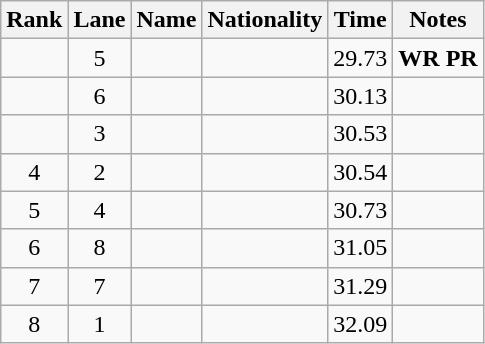<table class="wikitable sortable" style="text-align:center">
<tr>
<th>Rank</th>
<th>Lane</th>
<th>Name</th>
<th>Nationality</th>
<th>Time</th>
<th>Notes</th>
</tr>
<tr>
<td></td>
<td>5</td>
<td align=left></td>
<td align=left></td>
<td>29.73</td>
<td><strong>WR</strong> <strong>PR</strong></td>
</tr>
<tr>
<td></td>
<td>6</td>
<td align=left></td>
<td align=left></td>
<td>30.13</td>
<td></td>
</tr>
<tr>
<td></td>
<td>3</td>
<td align=left></td>
<td align=left></td>
<td>30.53</td>
<td></td>
</tr>
<tr>
<td>4</td>
<td>2</td>
<td align=left></td>
<td align=left></td>
<td>30.54</td>
<td></td>
</tr>
<tr>
<td>5</td>
<td>4</td>
<td align=left></td>
<td align=left></td>
<td>30.73</td>
<td></td>
</tr>
<tr>
<td>6</td>
<td>8</td>
<td align=left></td>
<td align=left></td>
<td>31.05</td>
<td></td>
</tr>
<tr>
<td>7</td>
<td>7</td>
<td align=left></td>
<td align=left></td>
<td>31.29</td>
<td></td>
</tr>
<tr>
<td>8</td>
<td>1</td>
<td align=left></td>
<td align=left></td>
<td>32.09</td>
<td></td>
</tr>
</table>
